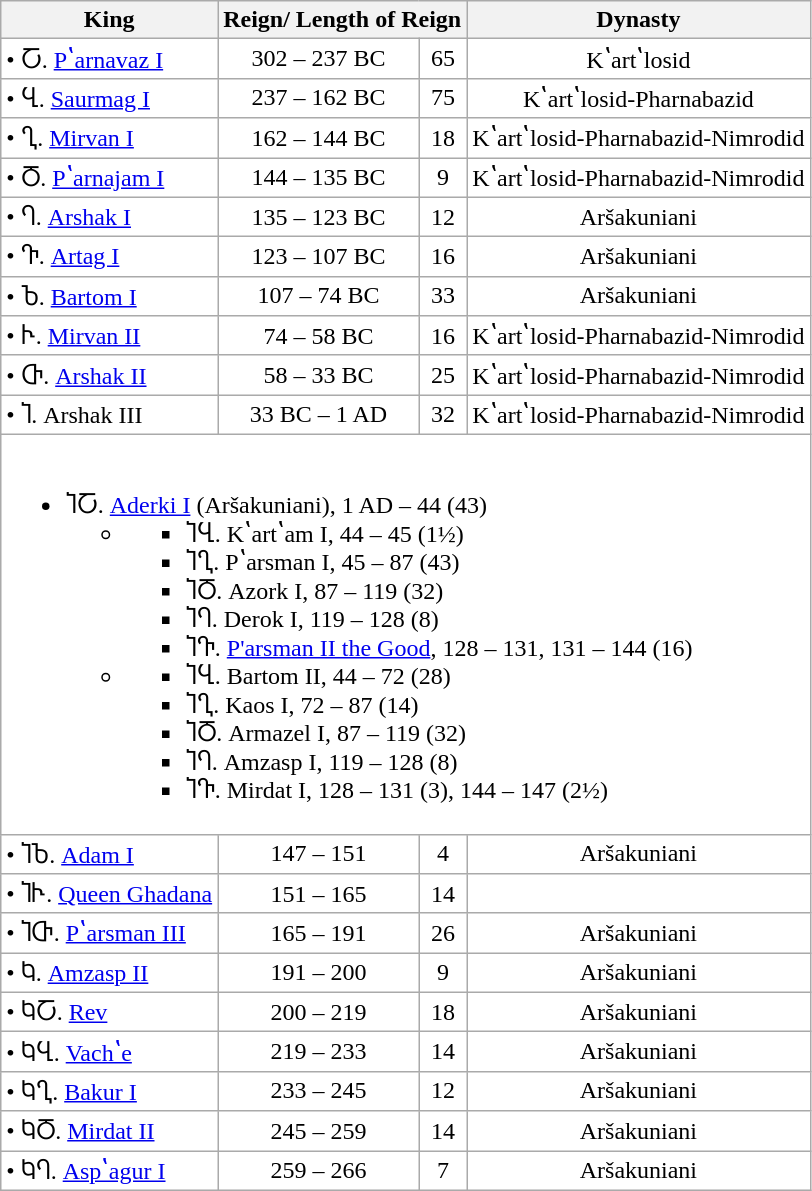<table class="wikitable sortable">
<tr style="background:#fff;">
<th> King</th>
<th colspan="2">Reign/ Length of Reign</th>
<th>Dynasty</th>
</tr>
<tr style="background:#fff;">
<td align="left">•	Ⴀ. <a href='#'>Pʽarnavaz I</a></td>
<td align="center">302 – 237 BC</td>
<td align="center">65</td>
<td align="center">Kʽartʽlosid</td>
</tr>
<tr style="background:#fff;">
<td align="left">•	Ⴁ. <a href='#'>Saurmag I</a></td>
<td align="center">237 – 162 BC</td>
<td align="center">75</td>
<td align="center">Kʽartʽlosid-Pharnabazid</td>
</tr>
<tr style="background:#fff;">
<td align="left">•	Ⴂ. <a href='#'>Mirvan I</a></td>
<td align="center">162 – 144 BC</td>
<td align="center">18</td>
<td align="center">Kʽartʽlosid-Pharnabazid-Nimrodid</td>
</tr>
<tr style="background:#fff;">
<td align="left">•	Ⴃ. <a href='#'>Pʽarnajam I</a></td>
<td align="center">144 – 135 BC</td>
<td align="center">9</td>
<td align="center">Kʽartʽlosid-Pharnabazid-Nimrodid</td>
</tr>
<tr style="background:#fff;">
<td align="left">•	Ⴄ. <a href='#'>Arshak I</a></td>
<td align="center">135 – 123 BC</td>
<td align="center">12</td>
<td align="center">Aršakuniani</td>
</tr>
<tr style="background:#fff;">
<td align="left">•	Ⴅ. <a href='#'>Artag I</a></td>
<td align="center">123 – 107 BC</td>
<td align="center">16</td>
<td align="center">Aršakuniani</td>
</tr>
<tr style="background:#fff;">
<td align="left">•	Ⴆ. <a href='#'>Bartom I</a></td>
<td align="center">107 – 74 BC</td>
<td align="center">33</td>
<td align="center">Aršakuniani</td>
</tr>
<tr style="background:#fff;">
<td align="left">•	Ⴡ. <a href='#'>Mirvan II</a></td>
<td align="center">74 – 58 BC</td>
<td align="center">16</td>
<td align="center">Kʽartʽlosid-Pharnabazid-Nimrodid</td>
</tr>
<tr style="background:#fff;">
<td align="left">•	Ⴇ. <a href='#'>Arshak II</a></td>
<td align="center">58 – 33 BC</td>
<td align="center">25</td>
<td align="center">Kʽartʽlosid-Pharnabazid-Nimrodid</td>
</tr>
<tr style="background:#fff;">
<td align="left">•	Ⴈ. Arshak III</td>
<td align="center">33 BC – 1 AD</td>
<td align="center">32</td>
<td align="center">Kʽartʽlosid-Pharnabazid-Nimrodid</td>
</tr>
<tr style="background:#fff;">
<td colspan="4"><br><ul><li>ႨႠ. <a href='#'>Aderki I</a> (Aršakuniani), 1 AD – 44 (43)<ul><li><ul><li>ႨႡ. Kʽartʽam I, 44 – 45 (1½)</li><li>ႨႢ. Pʽarsman I, 45 – 87 (43)</li><li>ႨႣ. Azork I, 87 – 119 (32)</li><li>ႨႤ. Derok I, 119 – 128 (8)</li><li>ႨႥ. <a href='#'>P'arsman II the Good</a>, 128 – 131, 131 – 144 (16)</li></ul></li><li>                 <ul><li>ႨႡ. Bartom II, 44 – 72 (28)</li><li>ႨႢ. Kaos I, 72 – 87 (14)</li><li>ႨႣ. Armazel I, 87 – 119 (32)</li><li>ႨႤ. Amzasp I, 119 – 128 (8)</li><li>ႨႥ. Mirdat I, 128 – 131 (3), 144 – 147 (2½)</li></ul></li></ul></li></ul>
</td>
</tr>
<tr style="background:#fff;">
<td align="left">•	ႨႦ. <a href='#'>Adam I</a></td>
<td align="center">147 – 151</td>
<td align="center">4</td>
<td align="center">Aršakuniani</td>
</tr>
<tr style="background:#fff;">
<td align="left">•	ႨჁ. <a href='#'>Queen Ghadana</a></td>
<td align="center">151 – 165</td>
<td align="center">14</td>
<td align="center"></td>
</tr>
<tr style="background:#fff;">
<td align="left">•	ႨႧ. <a href='#'>Pʽarsman III</a></td>
<td align="center">165 – 191</td>
<td align="center">26</td>
<td align="center">Aršakuniani</td>
</tr>
<tr style="background:#fff;">
<td align="left">•	Ⴉ. <a href='#'>Amzasp II</a></td>
<td align="center">191 – 200</td>
<td align="center">9</td>
<td align="center">Aršakuniani</td>
</tr>
<tr style="background:#fff;">
<td align="left">•	ႩႠ. <a href='#'>Rev</a></td>
<td align="center">200 – 219</td>
<td align="center">18</td>
<td align="center">Aršakuniani</td>
</tr>
<tr style="background:#fff;">
<td align="left">•	ႩႡ. <a href='#'>Vachʽe</a></td>
<td align="center">219 – 233</td>
<td align="center">14</td>
<td align="center">Aršakuniani</td>
</tr>
<tr style="background:#fff;">
<td align="left">•	ႩႢ. <a href='#'>Bakur I</a></td>
<td align="center">233 – 245</td>
<td align="center">12</td>
<td align="center">Aršakuniani</td>
</tr>
<tr style="background:#fff;">
<td align="left">•	ႩႣ. <a href='#'>Mirdat II</a></td>
<td align="center">245 – 259</td>
<td align="center">14</td>
<td align="center">Aršakuniani</td>
</tr>
<tr style="background:#fff;">
<td align="left">•	ႩႤ. <a href='#'>Aspʽagur I</a></td>
<td align="center">259 – 266</td>
<td align="center">7</td>
<td align="center">Aršakuniani</td>
</tr>
</table>
